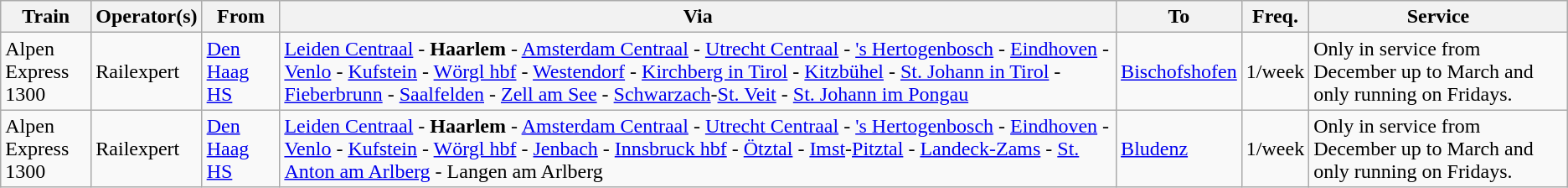<table class="wikitable">
<tr>
<th>Train</th>
<th>Operator(s)</th>
<th>From</th>
<th>Via</th>
<th>To</th>
<th>Freq.</th>
<th>Service</th>
</tr>
<tr>
<td>Alpen Express<br>1300</td>
<td>Railexpert</td>
<td><a href='#'>Den Haag HS</a></td>
<td><a href='#'>Leiden Centraal</a> - <strong>Haarlem</strong> - <a href='#'>Amsterdam Centraal</a> - <a href='#'>Utrecht Centraal</a> - <a href='#'>'s Hertogenbosch</a> - <a href='#'>Eindhoven</a> - <a href='#'>Venlo</a> - <a href='#'>Kufstein</a> - <a href='#'>Wörgl hbf</a> - <a href='#'>Westendorf</a> - <a href='#'>Kirchberg in Tirol</a> - <a href='#'>Kitzbühel</a> - <a href='#'>St. Johann in Tirol</a> - <a href='#'>Fieberbrunn</a> - <a href='#'>Saalfelden</a> - <a href='#'>Zell am See</a> - <a href='#'>Schwarzach</a>-<a href='#'>St. Veit</a> - <a href='#'>St. Johann im Pongau</a></td>
<td><a href='#'>Bischofshofen</a></td>
<td>1/week</td>
<td>Only in service from December up to March and only running on Fridays.</td>
</tr>
<tr>
<td>Alpen Express<br>1300</td>
<td>Railexpert</td>
<td><a href='#'>Den Haag HS</a></td>
<td><a href='#'>Leiden Centraal</a> - <strong>Haarlem</strong> - <a href='#'>Amsterdam Centraal</a> - <a href='#'>Utrecht Centraal</a> - <a href='#'>'s Hertogenbosch</a> - <a href='#'>Eindhoven</a> - <a href='#'>Venlo</a> - <a href='#'>Kufstein</a> - <a href='#'>Wörgl hbf</a> - <a href='#'>Jenbach</a> - <a href='#'>Innsbruck hbf</a> - <a href='#'>Ötztal</a> - <a href='#'>Imst</a>-<a href='#'>Pitztal</a> - <a href='#'>Landeck-Zams</a> - <a href='#'>St. Anton am Arlberg</a> - Langen am Arlberg</td>
<td><a href='#'>Bludenz</a></td>
<td>1/week</td>
<td>Only in service from December up to March and only running on Fridays.</td>
</tr>
</table>
